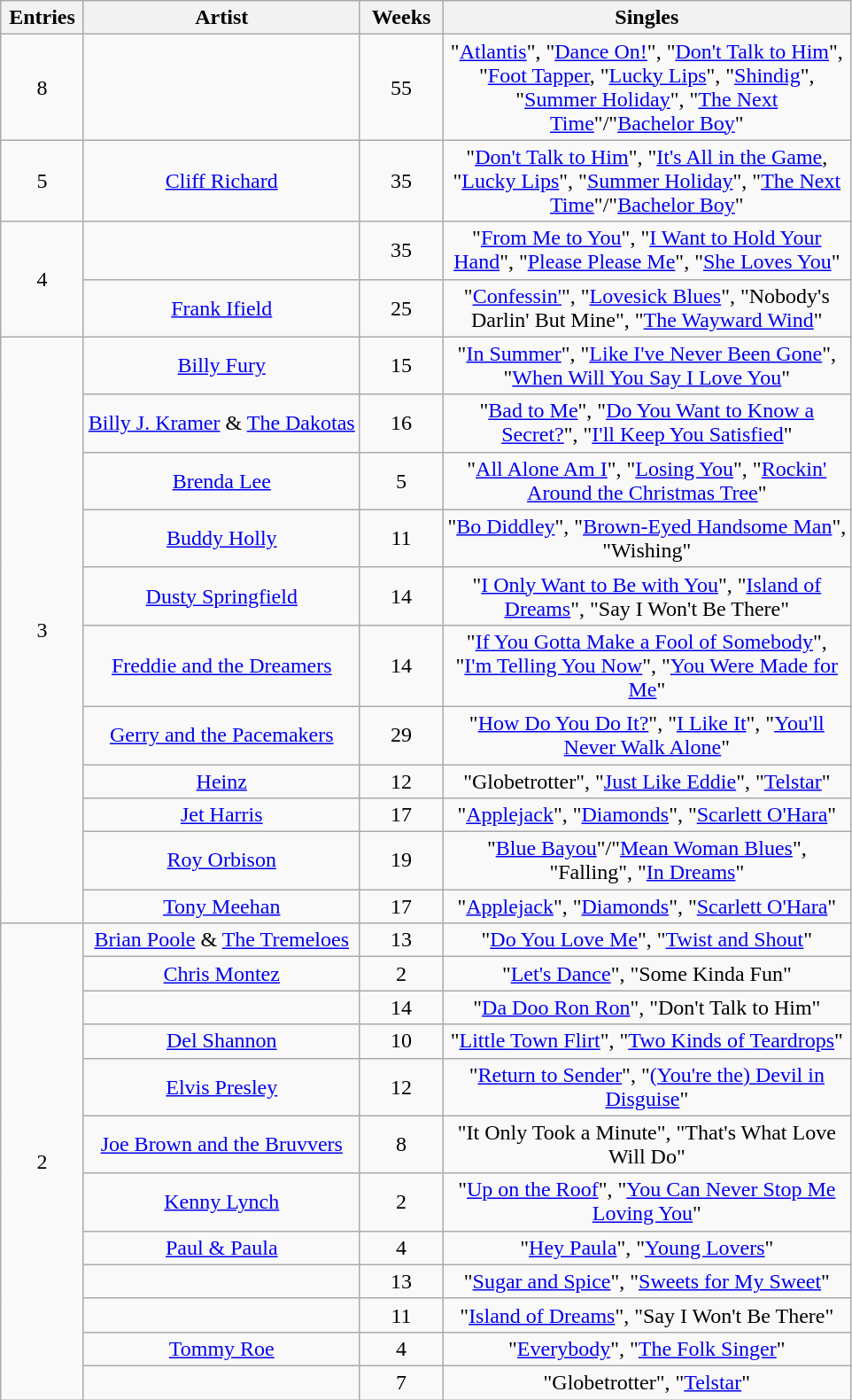<table class="wikitable sortable" style="text-align: center;">
<tr>
<th scope="col" style="width:55px;" data-sort-type="number">Entries</th>
<th scope="col" style="text-align:center;">Artist</th>
<th scope="col" style="width:55px;" data-sort-type="number">Weeks</th>
<th scope="col" style="width:300px;">Singles</th>
</tr>
<tr>
<td rowspan="1" style="text-align:center">8</td>
<td> </td>
<td>55</td>
<td>"<a href='#'>Atlantis</a>", "<a href='#'>Dance On!</a>", "<a href='#'>Don't Talk to Him</a>", "<a href='#'>Foot Tapper</a>, "<a href='#'>Lucky Lips</a>", "<a href='#'>Shindig</a>", "<a href='#'>Summer Holiday</a>", "<a href='#'>The Next Time</a>"/"<a href='#'>Bachelor Boy</a>"</td>
</tr>
<tr>
<td rowspan="1" style="text-align:center">5</td>
<td><a href='#'>Cliff Richard</a> </td>
<td>35</td>
<td>"<a href='#'>Don't Talk to Him</a>", "<a href='#'>It's All in the Game</a>, "<a href='#'>Lucky Lips</a>", "<a href='#'>Summer Holiday</a>", "<a href='#'>The Next Time</a>"/"<a href='#'>Bachelor Boy</a>"</td>
</tr>
<tr>
<td rowspan="2" style="text-align:center">4</td>
<td></td>
<td>35</td>
<td>"<a href='#'>From Me to You</a>", "<a href='#'>I Want to Hold Your Hand</a>", "<a href='#'>Please Please Me</a>", "<a href='#'>She Loves You</a>"</td>
</tr>
<tr>
<td><a href='#'>Frank Ifield</a> </td>
<td>25</td>
<td>"<a href='#'>Confessin'</a>", "<a href='#'>Lovesick Blues</a>", "Nobody's Darlin' But Mine", "<a href='#'>The Wayward Wind</a>"</td>
</tr>
<tr>
<td rowspan="11" style="text-align:center">3</td>
<td><a href='#'>Billy Fury</a></td>
<td>15</td>
<td>"<a href='#'>In Summer</a>", "<a href='#'>Like I've Never Been Gone</a>", "<a href='#'>When Will You Say I Love You</a>"</td>
</tr>
<tr>
<td><a href='#'>Billy J. Kramer</a> & <a href='#'>The Dakotas</a></td>
<td>16</td>
<td>"<a href='#'>Bad to Me</a>", "<a href='#'>Do You Want to Know a Secret?</a>", "<a href='#'>I'll Keep You Satisfied</a>"</td>
</tr>
<tr>
<td><a href='#'>Brenda Lee</a> </td>
<td>5</td>
<td>"<a href='#'>All Alone Am I</a>", "<a href='#'>Losing You</a>", "<a href='#'>Rockin' Around the Christmas Tree</a>"</td>
</tr>
<tr>
<td><a href='#'>Buddy Holly</a></td>
<td>11</td>
<td>"<a href='#'>Bo Diddley</a>", "<a href='#'>Brown-Eyed Handsome Man</a>", "Wishing"</td>
</tr>
<tr>
<td><a href='#'>Dusty Springfield</a> </td>
<td>14</td>
<td>"<a href='#'>I Only Want to Be with You</a>", "<a href='#'>Island of Dreams</a>", "Say I Won't Be There"</td>
</tr>
<tr>
<td><a href='#'>Freddie and the Dreamers</a></td>
<td>14</td>
<td>"<a href='#'>If You Gotta Make a Fool of Somebody</a>", "<a href='#'>I'm Telling You Now</a>", "<a href='#'>You Were Made for Me</a>"</td>
</tr>
<tr>
<td><a href='#'>Gerry and the Pacemakers</a></td>
<td>29</td>
<td>"<a href='#'>How Do You Do It?</a>", "<a href='#'>I Like It</a>", "<a href='#'>You'll Never Walk Alone</a>"</td>
</tr>
<tr>
<td><a href='#'>Heinz</a> </td>
<td>12</td>
<td>"Globetrotter", "<a href='#'>Just Like Eddie</a>", "<a href='#'>Telstar</a>"</td>
</tr>
<tr>
<td><a href='#'>Jet Harris</a></td>
<td>17</td>
<td>"<a href='#'>Applejack</a>", "<a href='#'>Diamonds</a>", "<a href='#'>Scarlett O'Hara</a>"</td>
</tr>
<tr>
<td><a href='#'>Roy Orbison</a></td>
<td>19</td>
<td>"<a href='#'>Blue Bayou</a>"/"<a href='#'>Mean Woman Blues</a>", "Falling", "<a href='#'>In Dreams</a>"</td>
</tr>
<tr>
<td><a href='#'>Tony Meehan</a></td>
<td>17</td>
<td>"<a href='#'>Applejack</a>", "<a href='#'>Diamonds</a>", "<a href='#'>Scarlett O'Hara</a>"</td>
</tr>
<tr>
<td rowspan="13" style="text-align:center">2</td>
<td><a href='#'>Brian Poole</a> & <a href='#'>The Tremeloes</a></td>
<td>13</td>
<td>"<a href='#'>Do You Love Me</a>", "<a href='#'>Twist and Shout</a>"</td>
</tr>
<tr>
<td><a href='#'>Chris Montez</a> </td>
<td>2</td>
<td>"<a href='#'>Let's Dance</a>", "Some Kinda Fun"</td>
</tr>
<tr>
<td></td>
<td>14</td>
<td>"<a href='#'>Da Doo Ron Ron</a>", "Don't Talk to Him"</td>
</tr>
<tr>
<td><a href='#'>Del Shannon</a></td>
<td>10</td>
<td>"<a href='#'>Little Town Flirt</a>", "<a href='#'>Two Kinds of Teardrops</a>"</td>
</tr>
<tr>
<td><a href='#'>Elvis Presley</a> </td>
<td>12</td>
<td>"<a href='#'>Return to Sender</a>", "<a href='#'>(You're the) Devil in Disguise</a>"</td>
</tr>
<tr>
<td><a href='#'>Joe Brown and the Bruvvers</a></td>
<td>8</td>
<td>"It Only Took a Minute", "That's What Love Will Do"</td>
</tr>
<tr>
<td><a href='#'>Kenny Lynch</a></td>
<td>2</td>
<td>"<a href='#'>Up on the Roof</a>", "<a href='#'>You Can Never Stop Me Loving You</a>"</td>
</tr>
<tr>
<td><a href='#'>Paul & Paula</a></td>
<td>4</td>
<td>"<a href='#'>Hey Paula</a>", "<a href='#'>Young Lovers</a>"</td>
</tr>
<tr>
<td></td>
<td>13</td>
<td>"<a href='#'>Sugar and Spice</a>", "<a href='#'>Sweets for My Sweet</a>"</td>
</tr>
<tr>
<td></td>
<td>11</td>
<td>"<a href='#'>Island of Dreams</a>", "Say I Won't Be There"</td>
</tr>
<tr>
<td><a href='#'>Tommy Roe</a></td>
<td>4</td>
<td>"<a href='#'>Everybody</a>", "<a href='#'>The Folk Singer</a>"</td>
</tr>
<tr>
<td> </td>
<td>7</td>
<td>"Globetrotter", "<a href='#'>Telstar</a>"</td>
</tr>
</table>
